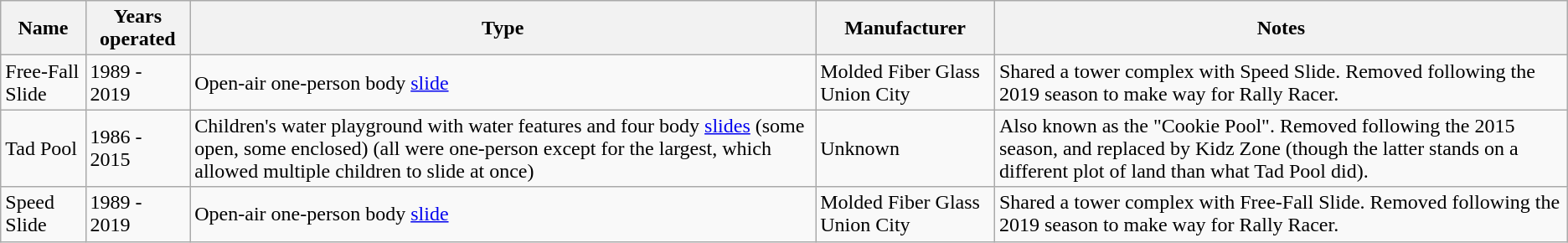<table class="wikitable">
<tr>
<th>Name</th>
<th>Years operated</th>
<th>Type</th>
<th>Manufacturer</th>
<th>Notes</th>
</tr>
<tr>
<td>Free-Fall Slide</td>
<td>1989 - 2019</td>
<td>Open-air one-person body <a href='#'>slide</a></td>
<td>Molded Fiber Glass Union City</td>
<td>Shared a tower complex with Speed Slide. Removed following the 2019 season to make way for Rally Racer.</td>
</tr>
<tr>
<td>Tad Pool</td>
<td>1986 - 2015</td>
<td>Children's water playground with water features and four body <a href='#'>slides</a> (some open, some enclosed) (all were one-person except for the largest, which allowed multiple children to slide at once)</td>
<td>Unknown</td>
<td>Also known as the "Cookie Pool". Removed following the 2015 season, and replaced by Kidz Zone (though the latter stands on a different plot of land than what Tad Pool did).</td>
</tr>
<tr>
<td>Speed Slide</td>
<td>1989 - 2019</td>
<td>Open-air one-person body <a href='#'>slide</a></td>
<td>Molded Fiber Glass Union City</td>
<td>Shared a tower complex with Free-Fall Slide. Removed following the 2019 season to make way for Rally Racer.</td>
</tr>
</table>
